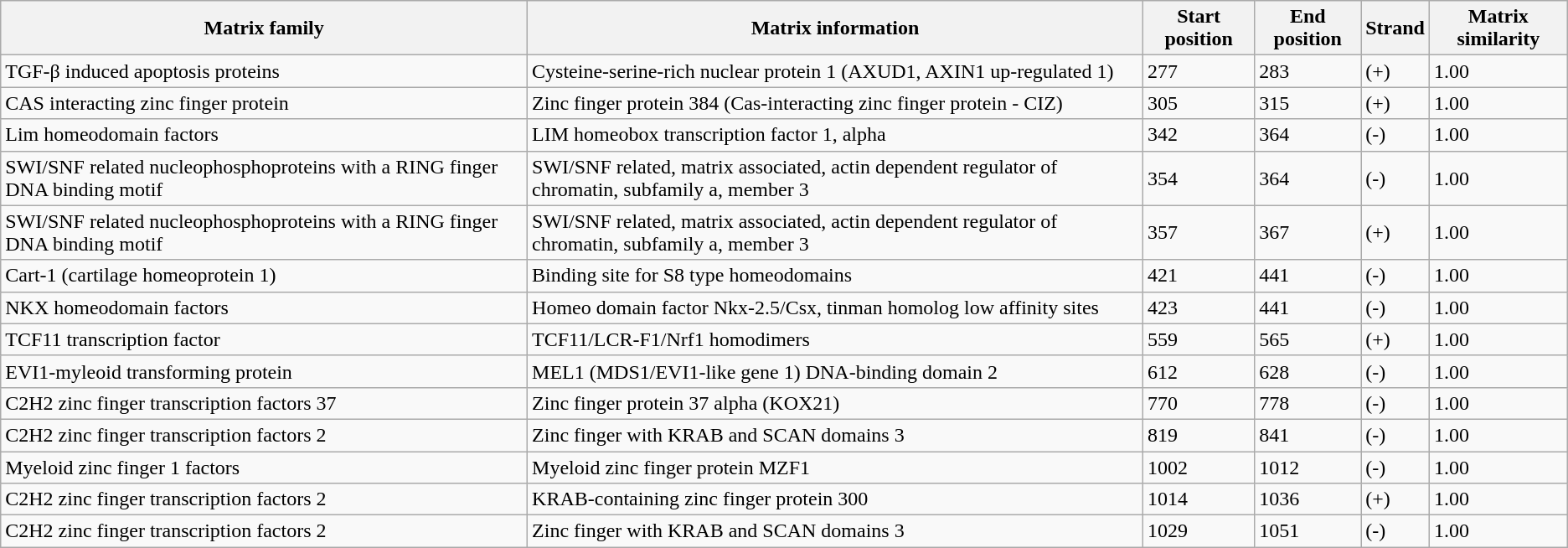<table class="wikitable">
<tr>
<th>Matrix family</th>
<th>Matrix information</th>
<th>Start position</th>
<th>End position</th>
<th>Strand</th>
<th>Matrix similarity</th>
</tr>
<tr>
<td>TGF-β induced apoptosis proteins</td>
<td>Cysteine-serine-rich nuclear protein 1 (AXUD1, AXIN1 up-regulated 1)</td>
<td>277</td>
<td>283</td>
<td>(+)</td>
<td>1.00</td>
</tr>
<tr>
<td>CAS interacting zinc finger protein</td>
<td>Zinc finger protein 384 (Cas-interacting zinc finger protein - CIZ)</td>
<td>305</td>
<td>315</td>
<td>(+)</td>
<td>1.00</td>
</tr>
<tr>
<td>Lim homeodomain factors</td>
<td>LIM homeobox transcription factor 1, alpha</td>
<td>342</td>
<td>364</td>
<td>(-)</td>
<td>1.00</td>
</tr>
<tr>
<td>SWI/SNF related nucleophosphoproteins with a RING finger DNA binding motif</td>
<td>SWI/SNF related, matrix associated, actin dependent regulator of chromatin, subfamily a, member 3</td>
<td>354</td>
<td>364</td>
<td>(-)</td>
<td>1.00</td>
</tr>
<tr>
<td>SWI/SNF related nucleophosphoproteins with a RING finger DNA binding motif</td>
<td>SWI/SNF related, matrix associated, actin dependent regulator of chromatin, subfamily a, member 3</td>
<td>357</td>
<td>367</td>
<td>(+)</td>
<td>1.00</td>
</tr>
<tr>
<td>Cart-1 (cartilage homeoprotein 1)</td>
<td>Binding site for S8 type homeodomains</td>
<td>421</td>
<td>441</td>
<td>(-)</td>
<td>1.00</td>
</tr>
<tr>
<td>NKX homeodomain factors</td>
<td>Homeo domain factor Nkx-2.5/Csx, tinman homolog low affinity sites</td>
<td>423</td>
<td>441</td>
<td>(-)</td>
<td>1.00</td>
</tr>
<tr>
<td>TCF11 transcription factor</td>
<td>TCF11/LCR-F1/Nrf1 homodimers</td>
<td>559</td>
<td>565</td>
<td>(+)</td>
<td>1.00</td>
</tr>
<tr>
<td>EVI1-myleoid transforming protein</td>
<td>MEL1 (MDS1/EVI1-like gene 1) DNA-binding domain 2</td>
<td>612</td>
<td>628</td>
<td>(-)</td>
<td>1.00</td>
</tr>
<tr>
<td>C2H2 zinc finger transcription factors 37</td>
<td>Zinc finger protein 37 alpha (KOX21)</td>
<td>770</td>
<td>778</td>
<td>(-)</td>
<td>1.00</td>
</tr>
<tr>
<td>C2H2 zinc finger transcription factors 2</td>
<td>Zinc finger with KRAB and SCAN domains 3</td>
<td>819</td>
<td>841</td>
<td>(-)</td>
<td>1.00</td>
</tr>
<tr>
<td>Myeloid zinc finger 1 factors</td>
<td>Myeloid zinc finger protein MZF1</td>
<td>1002</td>
<td>1012</td>
<td>(-)</td>
<td>1.00</td>
</tr>
<tr>
<td>C2H2 zinc finger transcription factors 2</td>
<td>KRAB-containing zinc finger protein 300</td>
<td>1014</td>
<td>1036</td>
<td>(+)</td>
<td>1.00</td>
</tr>
<tr>
<td>C2H2 zinc finger transcription factors 2</td>
<td>Zinc finger with KRAB and SCAN domains 3</td>
<td>1029</td>
<td>1051</td>
<td>(-)</td>
<td>1.00</td>
</tr>
</table>
